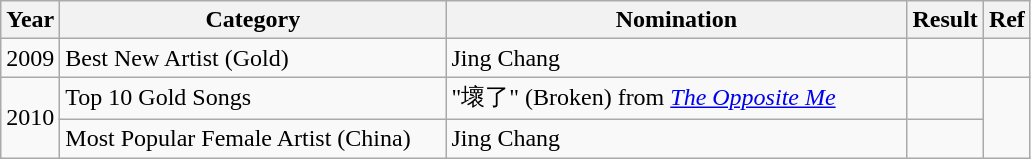<table class="wikitable">
<tr>
<th>Year</th>
<th width="250">Category</th>
<th width="300">Nomination</th>
<th>Result</th>
<th>Ref</th>
</tr>
<tr>
<td>2009</td>
<td>Best New Artist (Gold)</td>
<td>Jing Chang</td>
<td></td>
<td align="center"></td>
</tr>
<tr>
<td rowspan=2>2010</td>
<td>Top 10 Gold Songs</td>
<td>"壞了" (Broken) from <em><a href='#'>The Opposite Me</a></em></td>
<td></td>
<td rowspan=2 align="center"></td>
</tr>
<tr>
<td>Most Popular Female Artist (China)</td>
<td>Jing Chang</td>
<td></td>
</tr>
</table>
